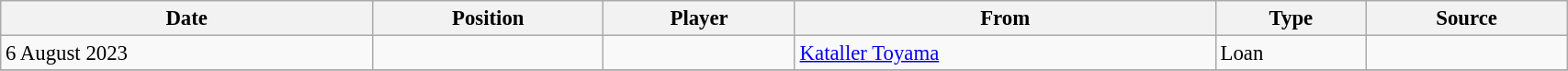<table class="wikitable sortable" style="width:90%; text-align:center; font-size:95%; text-align:left;">
<tr>
<th>Date</th>
<th>Position</th>
<th>Player</th>
<th>From</th>
<th>Type</th>
<th>Source</th>
</tr>
<tr>
<td>6 August 2023</td>
<td></td>
<td></td>
<td> <a href='#'>Kataller Toyama</a></td>
<td>Loan</td>
<td></td>
</tr>
<tr>
</tr>
</table>
